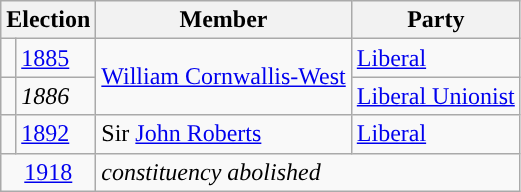<table class="wikitable">
<tr>
<th colspan="2">Election</th>
<th>Member</th>
<th>Party</th>
</tr>
<tr>
<td style="color:inherit;background-color: "></td>
<td><a href='#'>1885</a></td>
<td rowspan="2"><a href='#'>William Cornwallis-West</a></td>
<td><a href='#'>Liberal</a></td>
</tr>
<tr>
<td style="color:inherit;background-color: "></td>
<td><em>1886</em> </td>
<td><a href='#'>Liberal Unionist</a></td>
</tr>
<tr>
<td style="color:inherit;background-color: "></td>
<td><a href='#'>1892</a></td>
<td>Sir <a href='#'>John Roberts</a></td>
<td><a href='#'>Liberal</a></td>
</tr>
<tr>
<td colspan="2" align="center"><a href='#'>1918</a></td>
<td colspan="2"><em>constituency abolished</em></td>
</tr>
</table>
